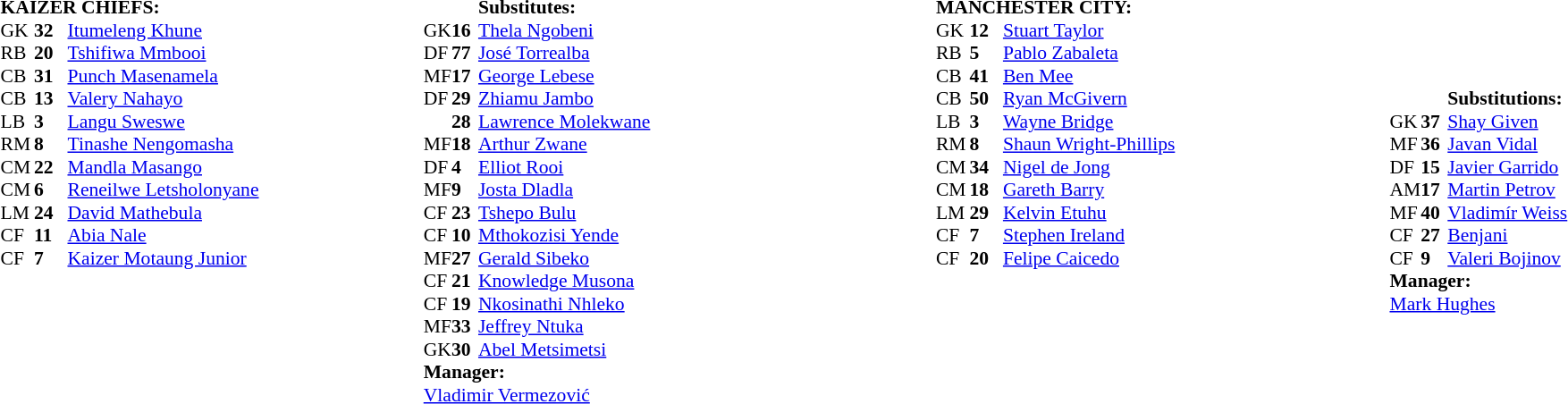<table width="100%">
<tr>
<td valign="top" width="25%"><br><table style="font-size: 90%" cellspacing="0" cellpadding="0">
<tr>
<th width="20"></th>
<th width="20"></th>
</tr>
<tr>
<td colspan="4"><strong>KAIZER CHIEFS:</strong></td>
</tr>
<tr>
<th width="25"></th>
<th width="25"></th>
</tr>
<tr>
<td>GK</td>
<td><strong>32</strong></td>
<td><a href='#'>Itumeleng Khune</a></td>
</tr>
<tr>
<td>RB</td>
<td><strong>20</strong></td>
<td><a href='#'>Tshifiwa Mmbooi</a></td>
</tr>
<tr>
<td>CB</td>
<td><strong>31</strong></td>
<td><a href='#'>Punch Masenamela</a></td>
</tr>
<tr>
<td>CB</td>
<td><strong>13</strong></td>
<td><a href='#'>Valery Nahayo</a></td>
<td></td>
<td></td>
</tr>
<tr>
<td>LB</td>
<td><strong>3</strong></td>
<td><a href='#'>Langu Sweswe</a></td>
</tr>
<tr>
<td>RM</td>
<td><strong>8</strong></td>
<td><a href='#'>Tinashe Nengomasha</a></td>
</tr>
<tr>
<td>CM</td>
<td><strong>22</strong></td>
<td><a href='#'>Mandla Masango</a></td>
<td></td>
<td></td>
</tr>
<tr>
<td>CM</td>
<td><strong>6</strong></td>
<td><a href='#'>Reneilwe Letsholonyane</a></td>
<td></td>
<td></td>
</tr>
<tr>
<td>LM</td>
<td><strong>24</strong></td>
<td><a href='#'>David Mathebula</a></td>
</tr>
<tr>
<td>CF</td>
<td><strong>11</strong></td>
<td><a href='#'>Abia Nale</a></td>
<td></td>
<td></td>
</tr>
<tr>
<td>CF</td>
<td><strong>7</strong></td>
<td><a href='#'>Kaizer Motaung Junior</a></td>
</tr>
</table>
</td>
<td valign="centre" width="25%"><br><table style="font-size: 90%" cellspacing="0" cellpadding="0">
<tr>
<th width="20"></th>
<th width="20"></th>
<td colspan=3><strong>Substitutes:</strong></td>
</tr>
<tr>
<td>GK</td>
<td><strong>16</strong></td>
<td><a href='#'>Thela Ngobeni</a></td>
</tr>
<tr>
<td>DF</td>
<td><strong>77</strong></td>
<td><a href='#'>José Torrealba</a></td>
</tr>
<tr>
<td>MF</td>
<td><strong>17</strong></td>
<td><a href='#'>George Lebese</a></td>
</tr>
<tr>
<td>DF</td>
<td><strong>29</strong></td>
<td><a href='#'>Zhiamu Jambo</a></td>
</tr>
<tr>
<td></td>
<td><strong>28</strong></td>
<td><a href='#'>Lawrence Molekwane</a></td>
</tr>
<tr>
<td>MF</td>
<td><strong>18</strong></td>
<td><a href='#'>Arthur Zwane</a></td>
</tr>
<tr>
<td>DF</td>
<td><strong>4</strong></td>
<td><a href='#'>Elliot Rooi</a></td>
</tr>
<tr>
<td>MF</td>
<td><strong>9</strong></td>
<td><a href='#'>Josta Dladla</a></td>
<td></td>
</tr>
<tr>
<td>CF</td>
<td><strong>23</strong></td>
<td><a href='#'>Tshepo Bulu</a></td>
</tr>
<tr>
<td>CF</td>
<td><strong>10</strong></td>
<td><a href='#'>Mthokozisi Yende</a></td>
<td></td>
</tr>
<tr>
<td>MF</td>
<td><strong>27</strong></td>
<td><a href='#'>Gerald Sibeko</a></td>
</tr>
<tr>
<td>CF</td>
<td><strong>21</strong></td>
<td><a href='#'>Knowledge Musona</a></td>
<td></td>
</tr>
<tr>
<td>CF</td>
<td><strong>19</strong></td>
<td><a href='#'>Nkosinathi Nhleko</a></td>
</tr>
<tr>
<td>MF</td>
<td><strong>33</strong></td>
<td><a href='#'>Jeffrey Ntuka</a></td>
<td></td>
</tr>
<tr>
<td>GK</td>
<td><strong>30</strong></td>
<td><a href='#'>Abel Metsimetsi</a></td>
</tr>
<tr>
<td colspan=3><strong>Manager:</strong></td>
</tr>
<tr>
<td colspan="4"> <a href='#'>Vladimir Vermezović</a></td>
</tr>
</table>
</td>
<td valign="top" width="25%"><br><table style="font-size: 90%" cellspacing="0" cellpadding="0"  align="center">
<tr>
<th width="20"></th>
<th width="20"></th>
</tr>
<tr>
<td colspan="4"><strong>MANCHESTER CITY:</strong></td>
</tr>
<tr>
<th width="25"></th>
<th width="25"></th>
</tr>
<tr>
<td>GK</td>
<td><strong>12</strong></td>
<td><a href='#'>Stuart Taylor</a></td>
</tr>
<tr>
<td>RB</td>
<td><strong>5</strong></td>
<td><a href='#'>Pablo Zabaleta</a></td>
</tr>
<tr>
<td>CB</td>
<td><strong>41</strong></td>
<td><a href='#'>Ben Mee</a></td>
</tr>
<tr>
<td>CB</td>
<td><strong>50</strong></td>
<td><a href='#'>Ryan McGivern</a></td>
</tr>
<tr>
<td>LB</td>
<td><strong>3</strong></td>
<td><a href='#'>Wayne Bridge</a></td>
<td></td>
<td></td>
</tr>
<tr>
<td>RM</td>
<td><strong>8</strong></td>
<td><a href='#'>Shaun Wright-Phillips</a></td>
<td></td>
<td></td>
</tr>
<tr>
<td>CM</td>
<td><strong>34</strong></td>
<td><a href='#'>Nigel de Jong</a></td>
</tr>
<tr>
<td>CM</td>
<td><strong>18</strong></td>
<td><a href='#'>Gareth Barry</a></td>
<td></td>
<td></td>
</tr>
<tr>
<td>LM</td>
<td><strong>29</strong></td>
<td><a href='#'>Kelvin Etuhu</a></td>
</tr>
<tr>
<td>CF</td>
<td><strong>7</strong></td>
<td><a href='#'>Stephen Ireland</a></td>
<td></td>
<td></td>
<td></td>
</tr>
<tr>
<td>CF</td>
<td><strong>20</strong></td>
<td><a href='#'>Felipe Caicedo</a></td>
<td></td>
<td></td>
</tr>
</table>
</td>
<td valign="centre" width="25%"><br><table style="font-size: 90%" cellspacing="0" cellpadding="0"  align="center">
<tr>
<th width="20"></th>
<th width="20"></th>
<td colspan=3><strong>Substitutions:</strong></td>
</tr>
<tr>
<td>GK</td>
<td><strong>37</strong></td>
<td><a href='#'>Shay Given</a></td>
</tr>
<tr>
<td>MF</td>
<td><strong>36</strong></td>
<td><a href='#'>Javan Vidal</a></td>
<td></td>
</tr>
<tr>
<td>DF</td>
<td><strong>15</strong></td>
<td><a href='#'>Javier Garrido</a></td>
<td></td>
</tr>
<tr>
<td>AM</td>
<td><strong>17</strong></td>
<td><a href='#'>Martin Petrov</a></td>
<td></td>
</tr>
<tr>
<td>MF</td>
<td><strong>40</strong></td>
<td><a href='#'>Vladimír Weiss</a></td>
<td></td>
</tr>
<tr>
<td>CF</td>
<td><strong>27</strong></td>
<td><a href='#'>Benjani</a></td>
<td></td>
<td></td>
</tr>
<tr>
<td>CF</td>
<td><strong>9</strong></td>
<td><a href='#'>Valeri Bojinov</a></td>
<td></td>
</tr>
<tr>
<td colspan=3><strong>Manager:</strong></td>
</tr>
<tr>
<td colspan="4"> <a href='#'>Mark Hughes</a></td>
</tr>
</table>
</td>
</tr>
</table>
